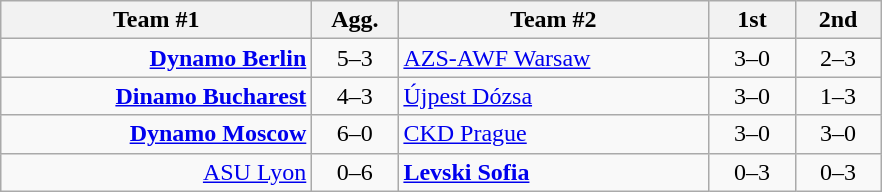<table class=wikitable style="text-align:center">
<tr>
<th width=200>Team #1</th>
<th width=50>Agg.</th>
<th width=200>Team #2</th>
<th width=50>1st</th>
<th width=50>2nd</th>
</tr>
<tr>
<td align=right><strong><a href='#'>Dynamo Berlin</a></strong> </td>
<td>5–3</td>
<td align=left> <a href='#'>AZS-AWF Warsaw</a></td>
<td align=center>3–0</td>
<td align=center>2–3</td>
</tr>
<tr>
<td align=right><strong><a href='#'>Dinamo Bucharest</a></strong> </td>
<td>4–3</td>
<td align=left> <a href='#'>Újpest Dózsa</a></td>
<td align=center>3–0</td>
<td align=center>1–3</td>
</tr>
<tr>
<td align=right><strong><a href='#'>Dynamo Moscow</a></strong> </td>
<td>6–0</td>
<td align=left> <a href='#'>CKD Prague</a></td>
<td align=center>3–0</td>
<td align=center>3–0</td>
</tr>
<tr>
<td align=right><a href='#'>ASU Lyon</a> </td>
<td>0–6</td>
<td align=left> <strong><a href='#'>Levski Sofia</a></strong></td>
<td align=center>0–3</td>
<td align=center>0–3</td>
</tr>
</table>
